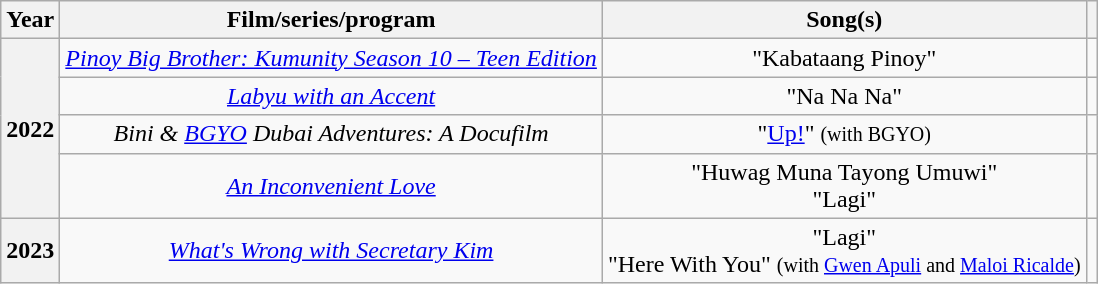<table class="wikitable plainrowheaders" style="text-align:center;">
<tr>
<th scope="col">Year</th>
<th scope="col">Film/series/program</th>
<th scope="col">Song(s)</th>
<th scope="col"></th>
</tr>
<tr>
<th rowspan="4" scope="rowgroup">2022</th>
<td><em><a href='#'>Pinoy Big Brother: Kumunity Season 10 – Teen Edition</a></em></td>
<td>"Kabataang Pinoy" </td>
<td></td>
</tr>
<tr>
<td><em><a href='#'>Labyu with an Accent</a></em></td>
<td>"Na Na Na"</td>
<td></td>
</tr>
<tr>
<td><em>Bini & <a href='#'>BGYO</a> Dubai Adventures: A Docufilm</em></td>
<td>"<a href='#'>Up!</a>" <small>(with BGYO)</small></td>
<td></td>
</tr>
<tr>
<td><em><a href='#'>An Inconvenient Love</a></em></td>
<td>"Huwag Muna Tayong Umuwi"<br>"Lagi"</td>
<td></td>
</tr>
<tr>
<th scope="row">2023</th>
<td><em><a href='#'>What's Wrong with Secretary Kim</a></em></td>
<td>"Lagi"<br>"Here With You" <small>(with <a href='#'>Gwen Apuli</a> and <a href='#'>Maloi Ricalde</a>)</small></td>
<td></td>
</tr>
</table>
